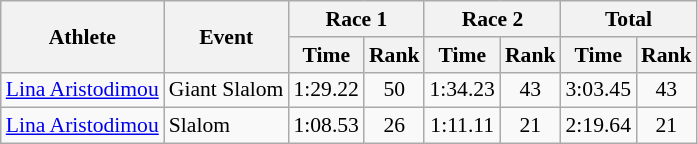<table class="wikitable" style="font-size:90%">
<tr>
<th rowspan="2">Athlete</th>
<th rowspan="2">Event</th>
<th colspan="2">Race 1</th>
<th colspan="2">Race 2</th>
<th colspan="2">Total</th>
</tr>
<tr>
<th>Time</th>
<th>Rank</th>
<th>Time</th>
<th>Rank</th>
<th>Time</th>
<th>Rank</th>
</tr>
<tr>
<td><a href='#'>Lina Aristodimou</a></td>
<td>Giant Slalom</td>
<td align="center">1:29.22</td>
<td align="center">50</td>
<td align="center">1:34.23</td>
<td align="center">43</td>
<td align="center">3:03.45</td>
<td align="center">43</td>
</tr>
<tr>
<td><a href='#'>Lina Aristodimou</a></td>
<td>Slalom</td>
<td align="center">1:08.53</td>
<td align="center">26</td>
<td align="center">1:11.11</td>
<td align="center">21</td>
<td align="center">2:19.64</td>
<td align="center">21</td>
</tr>
</table>
